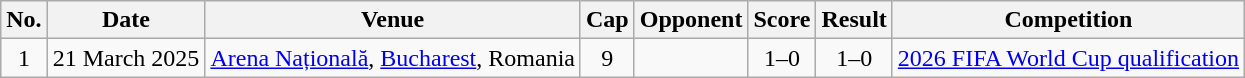<table class="wikitable sortable">
<tr>
<th scope=col>No.</th>
<th scope=col>Date</th>
<th scope=col>Venue</th>
<th scope=col>Cap</th>
<th scope=col>Opponent</th>
<th scope=col>Score</th>
<th scope=col>Result</th>
<th scope=col>Competition</th>
</tr>
<tr>
<td align=center>1</td>
<td>21 March 2025</td>
<td><a href='#'>Arena Națională</a>, <a href='#'>Bucharest</a>, Romania</td>
<td align=center>9</td>
<td></td>
<td align=center>1–0</td>
<td align=center>1–0</td>
<td><a href='#'>2026 FIFA World Cup qualification</a></td>
</tr>
</table>
